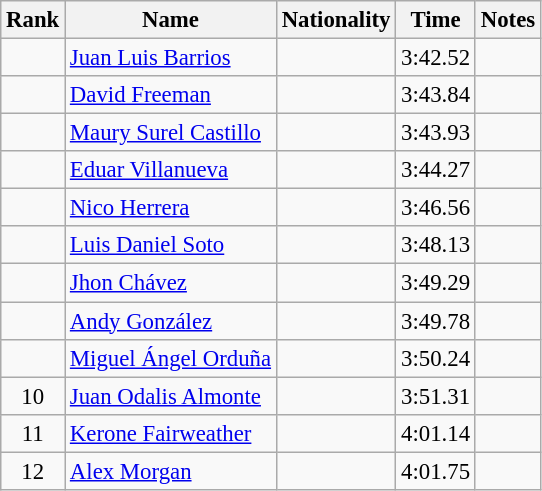<table class="wikitable sortable" style="text-align:center;font-size:95%">
<tr>
<th>Rank</th>
<th>Name</th>
<th>Nationality</th>
<th>Time</th>
<th>Notes</th>
</tr>
<tr>
<td></td>
<td align=left><a href='#'>Juan Luis Barrios</a></td>
<td align=left></td>
<td>3:42.52</td>
<td></td>
</tr>
<tr>
<td></td>
<td align=left><a href='#'>David Freeman</a></td>
<td align=left></td>
<td>3:43.84</td>
<td></td>
</tr>
<tr>
<td></td>
<td align=left><a href='#'>Maury Surel Castillo</a></td>
<td align=left></td>
<td>3:43.93</td>
<td></td>
</tr>
<tr>
<td></td>
<td align=left><a href='#'>Eduar Villanueva</a></td>
<td align=left></td>
<td>3:44.27</td>
<td></td>
</tr>
<tr>
<td></td>
<td align=left><a href='#'>Nico Herrera</a></td>
<td align=left></td>
<td>3:46.56</td>
<td></td>
</tr>
<tr>
<td></td>
<td align=left><a href='#'>Luis Daniel Soto</a></td>
<td align=left></td>
<td>3:48.13</td>
<td></td>
</tr>
<tr>
<td></td>
<td align=left><a href='#'>Jhon Chávez</a></td>
<td align=left></td>
<td>3:49.29</td>
<td></td>
</tr>
<tr>
<td></td>
<td align=left><a href='#'>Andy González</a></td>
<td align=left></td>
<td>3:49.78</td>
<td></td>
</tr>
<tr>
<td></td>
<td align=left><a href='#'>Miguel Ángel Orduña</a></td>
<td align=left></td>
<td>3:50.24</td>
<td></td>
</tr>
<tr>
<td>10</td>
<td align=left><a href='#'>Juan Odalis Almonte</a></td>
<td align=left></td>
<td>3:51.31</td>
<td></td>
</tr>
<tr>
<td>11</td>
<td align=left><a href='#'>Kerone Fairweather</a></td>
<td align=left></td>
<td>4:01.14</td>
<td></td>
</tr>
<tr>
<td>12</td>
<td align=left><a href='#'>Alex Morgan</a></td>
<td align=left></td>
<td>4:01.75</td>
<td></td>
</tr>
</table>
